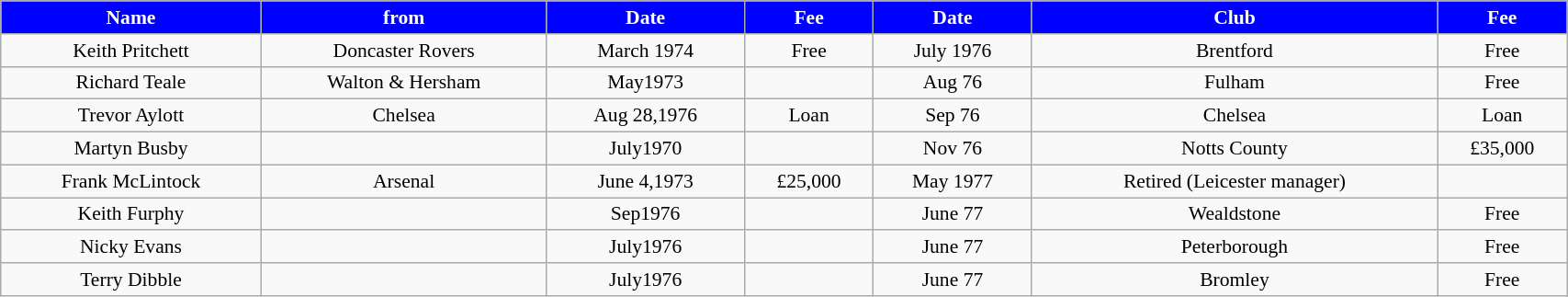<table class="wikitable" style="text-align:center; font-size:90%; width:90%;">
<tr>
<th style="background:#0000FF; color:#FFFFFF; text-align:center;"><strong>Name</strong></th>
<th style="background:#0000FF; color:#FFFFFF; text-align:center;">from</th>
<th style="background:#0000FF; color:#FFFFFF; text-align:center;">Date</th>
<th style="background:#0000FF; color:#FFFFFF; text-align:center;">Fee</th>
<th style="background:#0000FF; color:#FFFFFF; text-align:center;"><strong>Date</strong></th>
<th style="background:#0000FF; color:#FFFFFF; text-align:center;">Club</th>
<th style="background:#0000FF; color:#FFFFFF; text-align:center;"><strong>Fee</strong></th>
</tr>
<tr>
<td>Keith Pritchett</td>
<td>Doncaster Rovers</td>
<td>March 1974</td>
<td>Free</td>
<td>July 1976</td>
<td>Brentford</td>
<td>Free</td>
</tr>
<tr>
<td>Richard Teale</td>
<td>Walton & Hersham</td>
<td>May1973</td>
<td></td>
<td>Aug 76</td>
<td>Fulham</td>
<td>Free</td>
</tr>
<tr>
<td>Trevor Aylott</td>
<td>Chelsea</td>
<td>Aug 28,1976</td>
<td>Loan</td>
<td>Sep 76</td>
<td>Chelsea</td>
<td>Loan</td>
</tr>
<tr>
<td>Martyn Busby</td>
<td></td>
<td>July1970</td>
<td></td>
<td>Nov 76</td>
<td>Notts County</td>
<td>£35,000</td>
</tr>
<tr>
<td>Frank McLintock</td>
<td>Arsenal</td>
<td>June 4,1973</td>
<td>£25,000</td>
<td>May 1977</td>
<td>Retired (Leicester manager)</td>
<td></td>
</tr>
<tr>
<td>Keith Furphy</td>
<td></td>
<td>Sep1976</td>
<td></td>
<td>June 77</td>
<td>Wealdstone</td>
<td>Free</td>
</tr>
<tr>
<td>Nicky Evans</td>
<td></td>
<td>July1976</td>
<td></td>
<td>June 77</td>
<td>Peterborough</td>
<td>Free</td>
</tr>
<tr>
<td>Terry Dibble</td>
<td></td>
<td>July1976</td>
<td></td>
<td>June 77</td>
<td>Bromley</td>
<td>Free</td>
</tr>
</table>
